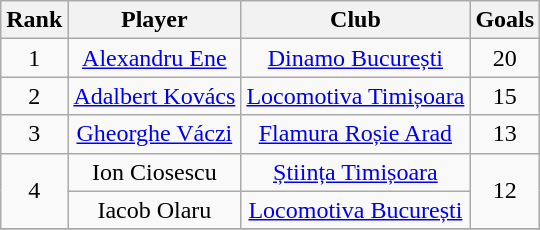<table class="wikitable sortable" style="text-align:center">
<tr>
<th>Rank</th>
<th>Player</th>
<th>Club</th>
<th>Goals</th>
</tr>
<tr>
<td rowspan=1 align=center>1</td>
<td><a href='#'>Alexandru Ene</a></td>
<td><a href='#'>Dinamo București</a></td>
<td rowspan=1 align=center>20</td>
</tr>
<tr>
<td rowspan=1 align=center>2</td>
<td><a href='#'>Adalbert Kovács</a></td>
<td><a href='#'>Locomotiva Timișoara</a></td>
<td rowspan=1 align=center>15</td>
</tr>
<tr>
<td rowspan=1 align=center>3</td>
<td><a href='#'>Gheorghe Váczi</a></td>
<td><a href='#'>Flamura Roșie Arad</a></td>
<td rowspan=1 align=center>13</td>
</tr>
<tr>
<td rowspan=2 align=center>4</td>
<td>Ion Ciosescu</td>
<td><a href='#'>Știința Timișoara</a></td>
<td rowspan=2 align=center>12</td>
</tr>
<tr>
<td>Iacob Olaru</td>
<td><a href='#'>Locomotiva București</a></td>
</tr>
<tr>
</tr>
</table>
